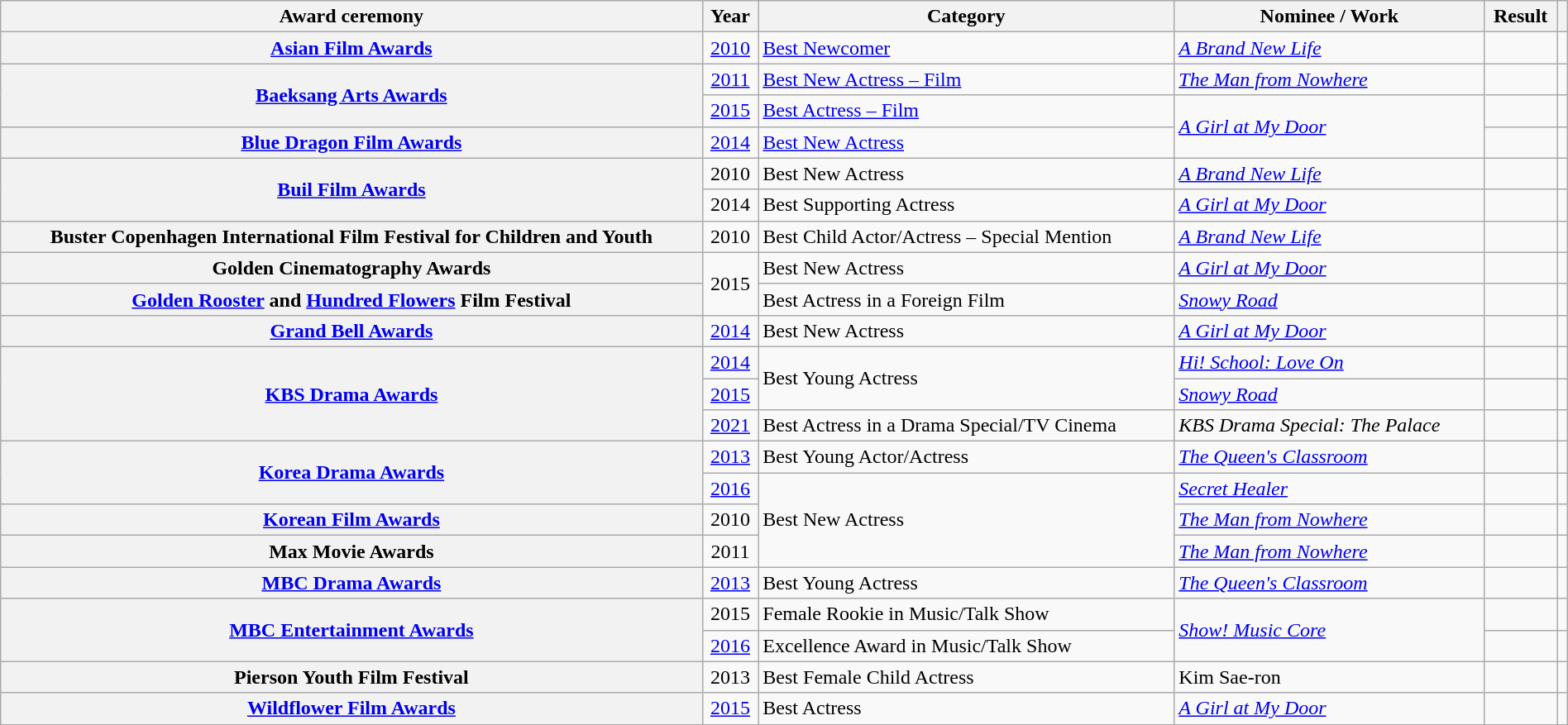<table class="wikitable plainrowheaders sortable" style="width:100%">
<tr>
<th scope="col">Award ceremony</th>
<th scope="col">Year</th>
<th scope="col">Category</th>
<th scope="col">Nominee / Work</th>
<th scope="col">Result</th>
<th scope="col" class="unsortable"></th>
</tr>
<tr>
<th scope="row"><a href='#'>Asian Film Awards</a></th>
<td style="text-align:center"><a href='#'>2010</a></td>
<td><a href='#'>Best Newcomer</a></td>
<td><em><a href='#'>A Brand New Life</a></em></td>
<td></td>
<td style="text-align:center"></td>
</tr>
<tr>
<th scope="row" rowspan="2"><a href='#'>Baeksang Arts Awards</a></th>
<td style="text-align:center"><a href='#'>2011</a></td>
<td><a href='#'>Best New Actress – Film</a></td>
<td><em><a href='#'>The Man from Nowhere</a></em></td>
<td></td>
<td style="text-align:center"></td>
</tr>
<tr>
<td style="text-align:center"><a href='#'>2015</a></td>
<td><a href='#'>Best Actress – Film</a></td>
<td rowspan="2"><em><a href='#'>A Girl at My Door</a></em></td>
<td></td>
<td style="text-align:center"></td>
</tr>
<tr>
<th scope="row"><a href='#'>Blue Dragon Film Awards</a></th>
<td style="text-align:center"><a href='#'>2014</a></td>
<td><a href='#'>Best New Actress</a></td>
<td></td>
<td style="text-align:center"></td>
</tr>
<tr>
<th scope="row" rowspan="2"><a href='#'>Buil Film Awards</a></th>
<td style="text-align:center">2010</td>
<td>Best New Actress</td>
<td><em><a href='#'>A Brand New Life</a></em></td>
<td></td>
<td style="text-align:center"></td>
</tr>
<tr>
<td style="text-align:center">2014</td>
<td>Best Supporting Actress</td>
<td><em><a href='#'>A Girl at My Door</a></em></td>
<td></td>
<td style="text-align:center"></td>
</tr>
<tr>
<th scope="row">Buster Copenhagen International Film Festival for Children and Youth</th>
<td style="text-align:center">2010</td>
<td>Best Child Actor/Actress – Special Mention</td>
<td><em><a href='#'>A Brand New Life</a></em></td>
<td></td>
<td style="text-align:center"></td>
</tr>
<tr>
<th scope="row">Golden Cinematography Awards</th>
<td rowspan="2" style="text-align:center">2015</td>
<td>Best New Actress</td>
<td><em><a href='#'>A Girl at My Door</a></em></td>
<td></td>
<td style="text-align:center"></td>
</tr>
<tr>
<th scope="row"><a href='#'>Golden Rooster</a> and <a href='#'>Hundred Flowers</a> Film Festival</th>
<td>Best Actress in a Foreign Film</td>
<td><em><a href='#'>Snowy Road</a></em></td>
<td></td>
<td style="text-align:center"></td>
</tr>
<tr>
<th scope="row"><a href='#'>Grand Bell Awards</a></th>
<td style="text-align:center"><a href='#'>2014</a></td>
<td>Best New Actress</td>
<td><em><a href='#'>A Girl at My Door</a></em></td>
<td></td>
<td style="text-align:center"></td>
</tr>
<tr>
<th scope="row" rowspan="3"><a href='#'>KBS Drama Awards</a></th>
<td style="text-align:center"><a href='#'>2014</a></td>
<td rowspan="2">Best Young Actress</td>
<td><em><a href='#'>Hi! School: Love On</a></em></td>
<td></td>
<td style="text-align:center"></td>
</tr>
<tr>
<td style="text-align:center"><a href='#'>2015</a></td>
<td><em><a href='#'>Snowy Road</a></em></td>
<td></td>
<td style="text-align:center"></td>
</tr>
<tr>
<td style="text-align:center"><a href='#'>2021</a></td>
<td>Best Actress in a Drama Special/TV Cinema</td>
<td><em>KBS Drama Special: The Palace</em></td>
<td></td>
<td style="text-align:center"></td>
</tr>
<tr>
<th scope="row" rowspan="2"><a href='#'>Korea Drama Awards</a></th>
<td style="text-align:center"><a href='#'>2013</a></td>
<td>Best Young Actor/Actress</td>
<td><em><a href='#'>The Queen's Classroom</a></em></td>
<td></td>
<td style="text-align:center"></td>
</tr>
<tr>
<td style="text-align:center"><a href='#'>2016</a></td>
<td rowspan="3">Best New Actress</td>
<td><em><a href='#'>Secret Healer</a></em></td>
<td></td>
<td style="text-align:center"></td>
</tr>
<tr>
<th scope="row"><a href='#'>Korean Film Awards</a></th>
<td style="text-align:center">2010</td>
<td><em><a href='#'>The Man from Nowhere</a></em></td>
<td></td>
<td style="text-align:center"></td>
</tr>
<tr>
<th scope="row">Max Movie Awards</th>
<td style="text-align:center">2011</td>
<td><em><a href='#'>The Man from Nowhere</a></em></td>
<td></td>
<td style="text-align:center"></td>
</tr>
<tr>
<th scope="row"><a href='#'>MBC Drama Awards</a></th>
<td style="text-align:center"><a href='#'>2013</a></td>
<td>Best Young Actress</td>
<td><em><a href='#'>The Queen's Classroom</a></em></td>
<td></td>
<td style="text-align:center"></td>
</tr>
<tr>
<th scope="row" rowspan="2"><a href='#'>MBC Entertainment Awards</a></th>
<td style="text-align:center">2015</td>
<td>Female Rookie in Music/Talk Show</td>
<td rowspan="2"><em><a href='#'>Show! Music Core</a></em></td>
<td></td>
<td style="text-align:center"></td>
</tr>
<tr>
<td style="text-align:center"><a href='#'>2016</a></td>
<td>Excellence Award in Music/Talk Show</td>
<td></td>
<td style="text-align:center"></td>
</tr>
<tr>
<th scope="row">Pierson Youth Film Festival</th>
<td style="text-align:center">2013</td>
<td>Best Female Child Actress</td>
<td>Kim Sae-ron</td>
<td></td>
<td style="text-align:center"></td>
</tr>
<tr>
<th scope="row"><a href='#'>Wildflower Film Awards</a></th>
<td style="text-align:center"><a href='#'>2015</a></td>
<td>Best Actress</td>
<td><em><a href='#'>A Girl at My Door</a></em></td>
<td></td>
<td style="text-align:center"></td>
</tr>
</table>
